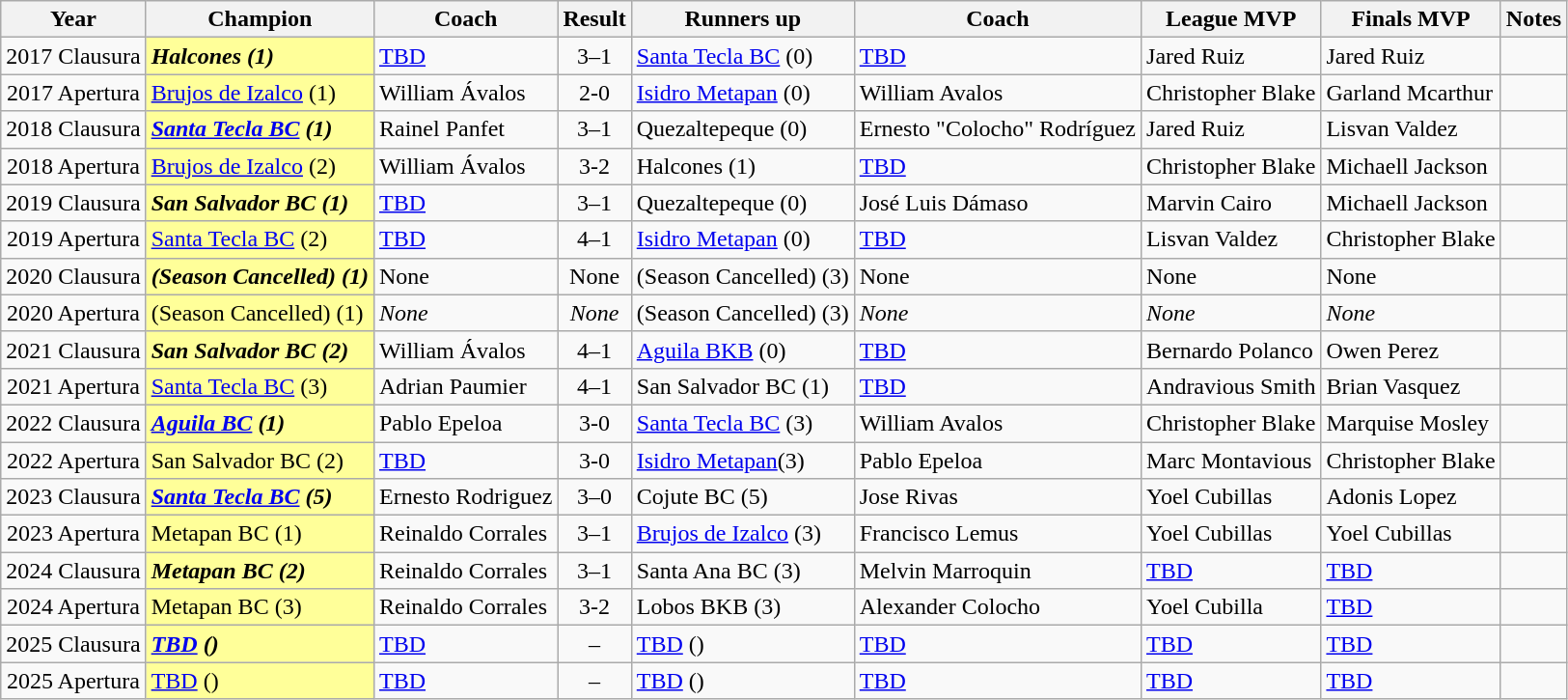<table class="wikitable sortable">
<tr>
<th>Year</th>
<th>Champion</th>
<th>Coach</th>
<th class="unsortable">Result</th>
<th>Runners up</th>
<th>Coach</th>
<th>League MVP</th>
<th>Finals MVP</th>
<th>Notes</th>
</tr>
<tr>
<td align="center">2017 Clausura</td>
<td style="background:#FFFF99"><strong><em>Halcones<em> (1)<strong></td>
<td><a href='#'>TBD</a></td>
<td align=center>3–1</td>
<td><a href='#'>Santa Tecla BC</a> (0)</td>
<td><a href='#'>TBD</a></td>
<td>  Jared Ruiz</td>
<td>  Jared Ruiz</td>
<td align="center"></td>
</tr>
<tr>
<td align="center">2017 Apertura</td>
<td style="background:#FFFF99"></em></strong><a href='#'>Brujos de Izalco</a> </em> (1)</strong></td>
<td> William Ávalos</td>
<td align=center>2-0</td>
<td><a href='#'>Isidro Metapan</a> (0)</td>
<td>William Avalos</td>
<td> Christopher Blake</td>
<td> Garland Mcarthur</td>
<td align="center"></td>
</tr>
<tr>
<td align="center">2018 Clausura</td>
<td style="background:#FFFF99"><strong><em><a href='#'>Santa Tecla BC</a><em> (1)<strong></td>
<td> Rainel Panfet</td>
<td align=center>3–1</td>
<td>Quezaltepeque (0)</td>
<td> Ernesto "Colocho" Rodríguez</td>
<td>  Jared Ruiz</td>
<td> Lisvan Valdez</td>
<td align="center"></td>
</tr>
<tr>
<td align="center">2018 Apertura</td>
<td style="background:#FFFF99"></em></strong><a href='#'>Brujos de Izalco</a></em> (2)</strong></td>
<td> William Ávalos</td>
<td align=center>3-2</td>
<td>Halcones (1)</td>
<td><a href='#'>TBD</a></td>
<td> Christopher Blake</td>
<td> Michaell Jackson</td>
<td align="center"></td>
</tr>
<tr>
<td align="center">2019 Clausura</td>
<td style="background:#FFFF99"><strong><em>San Salvador BC<em> (1)<strong></td>
<td><a href='#'>TBD</a></td>
<td align=center>3–1</td>
<td>Quezaltepeque (0)</td>
<td>  José Luis Dámaso</td>
<td> Marvin Cairo</td>
<td> Michaell Jackson</td>
<td align="center"></td>
</tr>
<tr>
<td align="center">2019 Apertura</td>
<td style="background:#FFFF99"></em></strong><a href='#'>Santa Tecla BC</a></em> (2)</strong></td>
<td><a href='#'>TBD</a></td>
<td align=center>4–1</td>
<td><a href='#'>Isidro Metapan</a> (0)</td>
<td><a href='#'>TBD</a></td>
<td> Lisvan Valdez</td>
<td> Christopher Blake</td>
<td align="center"></td>
</tr>
<tr>
<td align="center">2020 Clausura</td>
<td style="background:#FFFF99"><strong><em>(Season Cancelled)<em> (1)<strong></td>
<td></em>None<em></td>
<td align=center></em>None<em></td>
<td>(Season Cancelled) (3)</td>
<td></em>None<em></td>
<td></em>None<em></td>
<td></em>None<em></td>
<td align="center"></td>
</tr>
<tr>
<td align="center">2020 Apertura</td>
<td style="background:#FFFF99"></em></strong>(Season Cancelled)</em> (1)</strong></td>
<td><em>None</em></td>
<td align=center><em>None</em></td>
<td>(Season Cancelled) (3)</td>
<td><em>None</em></td>
<td><em>None</em></td>
<td><em>None</em></td>
<td align="center"></td>
</tr>
<tr>
<td align="center">2021 Clausura</td>
<td style="background:#FFFF99"><strong><em>San Salvador BC<em> (2)<strong></td>
<td> William Ávalos</td>
<td align=center>4–1</td>
<td><a href='#'>Aguila BKB</a> (0)</td>
<td><a href='#'>TBD</a></td>
<td> Bernardo Polanco</td>
<td>  Owen Perez</td>
<td align="center"></td>
</tr>
<tr>
<td align="center">2021 Apertura</td>
<td style="background:#FFFF99"></em></strong><a href='#'>Santa Tecla BC</a></em> (3)</strong></td>
<td> Adrian Paumier</td>
<td align=center>4–1</td>
<td>San Salvador BC (1)</td>
<td><a href='#'>TBD</a></td>
<td> Andravious Smith</td>
<td> Brian Vasquez</td>
<td align="center"></td>
</tr>
<tr>
<td align="center">2022 Clausura</td>
<td style="background:#FFFF99"><strong><em><a href='#'>Aguila BC</a><em> (1)<strong></td>
<td> Pablo Epeloa</td>
<td align=center>3-0</td>
<td><a href='#'>Santa Tecla BC</a> (3)</td>
<td> William Avalos</td>
<td> Christopher Blake</td>
<td> Marquise Mosley</td>
<td align="center"></td>
</tr>
<tr>
<td align="center">2022 Apertura</td>
<td style="background:#FFFF99"></em></strong>San Salvador BC</em> (2)</strong></td>
<td><a href='#'>TBD</a></td>
<td align=center>3-0</td>
<td><a href='#'>Isidro Metapan</a>(3)</td>
<td> Pablo Epeloa</td>
<td> Marc Montavious</td>
<td> Christopher Blake</td>
<td align="center"></td>
</tr>
<tr>
<td align="center">2023 Clausura</td>
<td style="background:#FFFF99"><strong><em><a href='#'>Santa Tecla BC</a><em> (5)<strong></td>
<td> Ernesto Rodriguez</td>
<td align=center>3–0</td>
<td>Cojute BC (5)</td>
<td> Jose Rivas</td>
<td> Yoel Cubillas</td>
<td> Adonis Lopez</td>
<td align="center"></td>
</tr>
<tr>
<td align="center">2023 Apertura</td>
<td style="background:#FFFF99"></em></strong>Metapan BC</em> (1)</strong></td>
<td> Reinaldo Corrales</td>
<td align=center>3–1</td>
<td><a href='#'>Brujos de Izalco</a> (3)</td>
<td> Francisco Lemus</td>
<td> Yoel Cubillas</td>
<td> Yoel Cubillas</td>
<td align="center"></td>
</tr>
<tr>
<td align="center">2024 Clausura</td>
<td style="background:#FFFF99"><strong><em>Metapan BC<em> (2)<strong></td>
<td> Reinaldo Corrales</td>
<td align=center>3–1</td>
<td>Santa Ana BC (3)</td>
<td> Melvin Marroquin</td>
<td><a href='#'>TBD</a></td>
<td><a href='#'>TBD</a></td>
<td align="center"></td>
</tr>
<tr>
<td align="center">2024 Apertura</td>
<td style="background:#FFFF99"></em></strong>Metapan BC</em> (3)</strong></td>
<td> Reinaldo Corrales</td>
<td align=center>3-2</td>
<td>Lobos BKB (3)</td>
<td> Alexander Colocho</td>
<td> Yoel Cubilla</td>
<td><a href='#'>TBD</a></td>
<td align="center"></td>
</tr>
<tr>
<td align="center">2025 Clausura</td>
<td style="background:#FFFF99"><strong><em><a href='#'>TBD</a><em> ()<strong></td>
<td><a href='#'>TBD</a></td>
<td align=center>–</td>
<td><a href='#'>TBD</a> ()</td>
<td><a href='#'>TBD</a></td>
<td><a href='#'>TBD</a></td>
<td><a href='#'>TBD</a></td>
<td align="center"></td>
</tr>
<tr>
<td align="center">2025 Apertura</td>
<td style="background:#FFFF99"></em></strong><a href='#'>TBD</a></em> ()</strong></td>
<td><a href='#'>TBD</a></td>
<td align=center>–</td>
<td><a href='#'>TBD</a> ()</td>
<td><a href='#'>TBD</a></td>
<td><a href='#'>TBD</a></td>
<td><a href='#'>TBD</a></td>
<td align="center"></td>
</tr>
</table>
